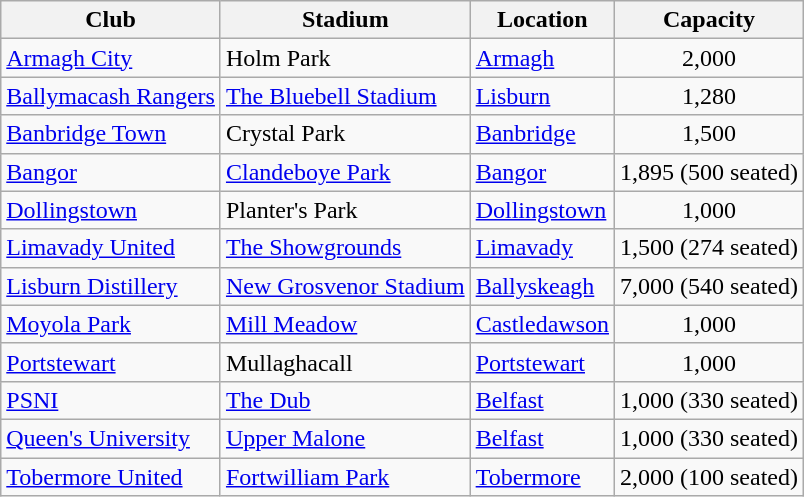<table class="wikitable sortable">
<tr>
<th>Club</th>
<th>Stadium</th>
<th>Location</th>
<th>Capacity</th>
</tr>
<tr>
<td><a href='#'>Armagh City</a></td>
<td>Holm Park</td>
<td><a href='#'>Armagh</a></td>
<td style="text-align:center;">2,000</td>
</tr>
<tr>
<td><a href='#'>Ballymacash Rangers</a></td>
<td><a href='#'>The Bluebell Stadium</a></td>
<td><a href='#'>Lisburn</a></td>
<td style="text-align:center;">1,280</td>
</tr>
<tr>
<td><a href='#'>Banbridge Town</a></td>
<td>Crystal Park</td>
<td><a href='#'>Banbridge</a></td>
<td style="text-align:center;">1,500</td>
</tr>
<tr>
<td><a href='#'>Bangor</a></td>
<td><a href='#'>Clandeboye Park</a></td>
<td><a href='#'>Bangor</a></td>
<td style="text-align:center;">1,895 (500 seated)</td>
</tr>
<tr>
<td><a href='#'>Dollingstown</a></td>
<td>Planter's Park</td>
<td><a href='#'>Dollingstown</a></td>
<td style="text-align:center;">1,000</td>
</tr>
<tr>
<td><a href='#'>Limavady United</a></td>
<td><a href='#'>The Showgrounds</a></td>
<td><a href='#'>Limavady</a></td>
<td style="text-align:center;">1,500 (274 seated)</td>
</tr>
<tr>
<td><a href='#'>Lisburn Distillery</a></td>
<td><a href='#'>New Grosvenor Stadium</a></td>
<td><a href='#'>Ballyskeagh</a></td>
<td style="text-align:center;">7,000 (540 seated)</td>
</tr>
<tr>
<td><a href='#'>Moyola Park</a></td>
<td><a href='#'>Mill Meadow</a></td>
<td><a href='#'>Castledawson</a></td>
<td style="text-align:center;">1,000</td>
</tr>
<tr>
<td><a href='#'>Portstewart</a></td>
<td>Mullaghacall</td>
<td><a href='#'>Portstewart</a></td>
<td style="text-align:center;">1,000</td>
</tr>
<tr>
<td><a href='#'>PSNI</a></td>
<td><a href='#'>The Dub</a></td>
<td><a href='#'>Belfast</a></td>
<td style="text-align:center;">1,000 (330 seated)</td>
</tr>
<tr>
<td><a href='#'>Queen's University</a></td>
<td><a href='#'>Upper Malone</a></td>
<td><a href='#'>Belfast</a></td>
<td style="text-align:center;">1,000 (330 seated)</td>
</tr>
<tr>
<td><a href='#'>Tobermore United</a></td>
<td><a href='#'>Fortwilliam Park</a></td>
<td><a href='#'>Tobermore</a></td>
<td style="text-align:center;">2,000 (100 seated)</td>
</tr>
</table>
